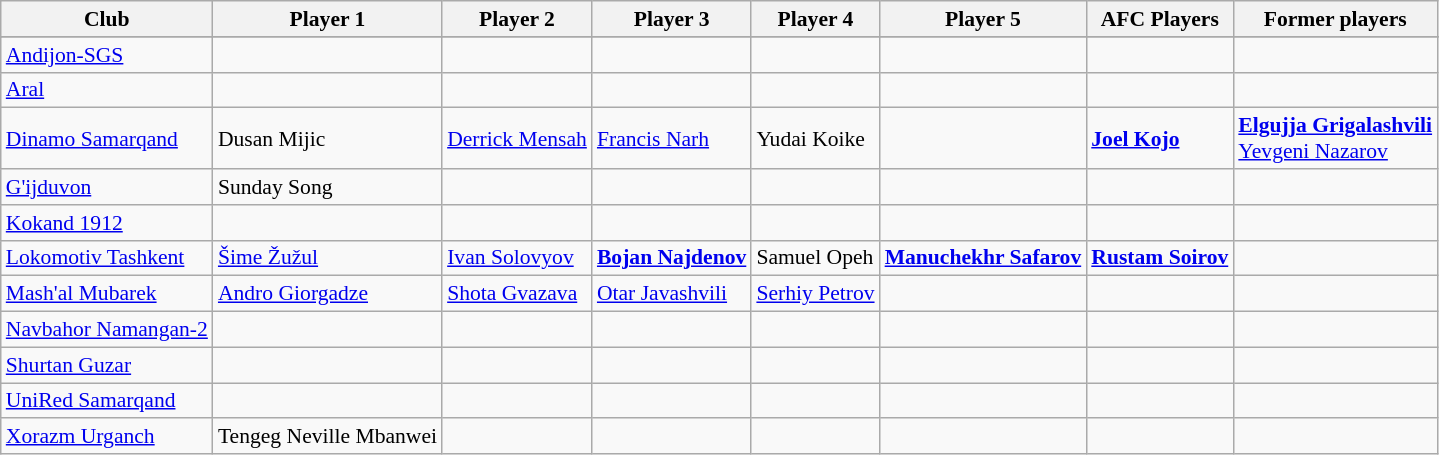<table class="wikitable" style="font-size:90%;">
<tr>
<th>Club</th>
<th>Player 1</th>
<th>Player 2</th>
<th>Player 3</th>
<th>Player 4</th>
<th>Player 5</th>
<th>AFC Players</th>
<th>Former players</th>
</tr>
<tr>
</tr>
<tr>
<td><a href='#'>Andijon-SGS</a></td>
<td></td>
<td></td>
<td></td>
<td></td>
<td></td>
<td></td>
<td></td>
</tr>
<tr>
<td><a href='#'>Aral</a></td>
<td></td>
<td></td>
<td></td>
<td></td>
<td></td>
<td></td>
<td></td>
</tr>
<tr>
<td><a href='#'>Dinamo Samarqand</a></td>
<td> Dusan Mijic</td>
<td> <a href='#'>Derrick Mensah</a></td>
<td> <a href='#'>Francis Narh</a></td>
<td> Yudai Koike</td>
<td></td>
<td> <strong><a href='#'>Joel Kojo</a></strong></td>
<td> <strong><a href='#'>Elgujja Grigalashvili</a></strong><br> <a href='#'>Yevgeni Nazarov</a></td>
</tr>
<tr>
<td><a href='#'>G'ijduvon</a></td>
<td> Sunday Song</td>
<td></td>
<td></td>
<td></td>
<td></td>
<td></td>
<td></td>
</tr>
<tr>
<td><a href='#'>Kokand 1912</a></td>
<td></td>
<td></td>
<td></td>
<td></td>
<td></td>
<td></td>
<td></td>
</tr>
<tr>
<td><a href='#'>Lokomotiv Tashkent</a></td>
<td> <a href='#'>Šime Žužul</a></td>
<td> <a href='#'>Ivan Solovyov</a></td>
<td> <strong><a href='#'>Bojan Najdenov</a></strong></td>
<td> Samuel Opeh</td>
<td> <strong><a href='#'>Manuchekhr Safarov</a></strong></td>
<td> <strong><a href='#'>Rustam Soirov</a></strong></td>
<td></td>
</tr>
<tr>
<td><a href='#'>Mash'al Mubarek</a></td>
<td> <a href='#'>Andro Giorgadze</a></td>
<td> <a href='#'>Shota Gvazava</a></td>
<td> <a href='#'>Otar Javashvili</a></td>
<td> <a href='#'>Serhiy Petrov</a></td>
<td></td>
<td></td>
<td></td>
</tr>
<tr>
<td><a href='#'>Navbahor Namangan-2</a></td>
<td></td>
<td></td>
<td></td>
<td></td>
<td></td>
<td></td>
<td></td>
</tr>
<tr>
<td><a href='#'>Shurtan Guzar</a></td>
<td></td>
<td></td>
<td></td>
<td></td>
<td></td>
<td></td>
<td></td>
</tr>
<tr>
<td><a href='#'>UniRed Samarqand</a></td>
<td></td>
<td></td>
<td></td>
<td></td>
<td></td>
<td></td>
<td></td>
</tr>
<tr>
<td><a href='#'>Xorazm Urganch</a></td>
<td> Tengeg Neville Mbanwei</td>
<td></td>
<td></td>
<td></td>
<td></td>
<td></td>
<td></td>
</tr>
</table>
